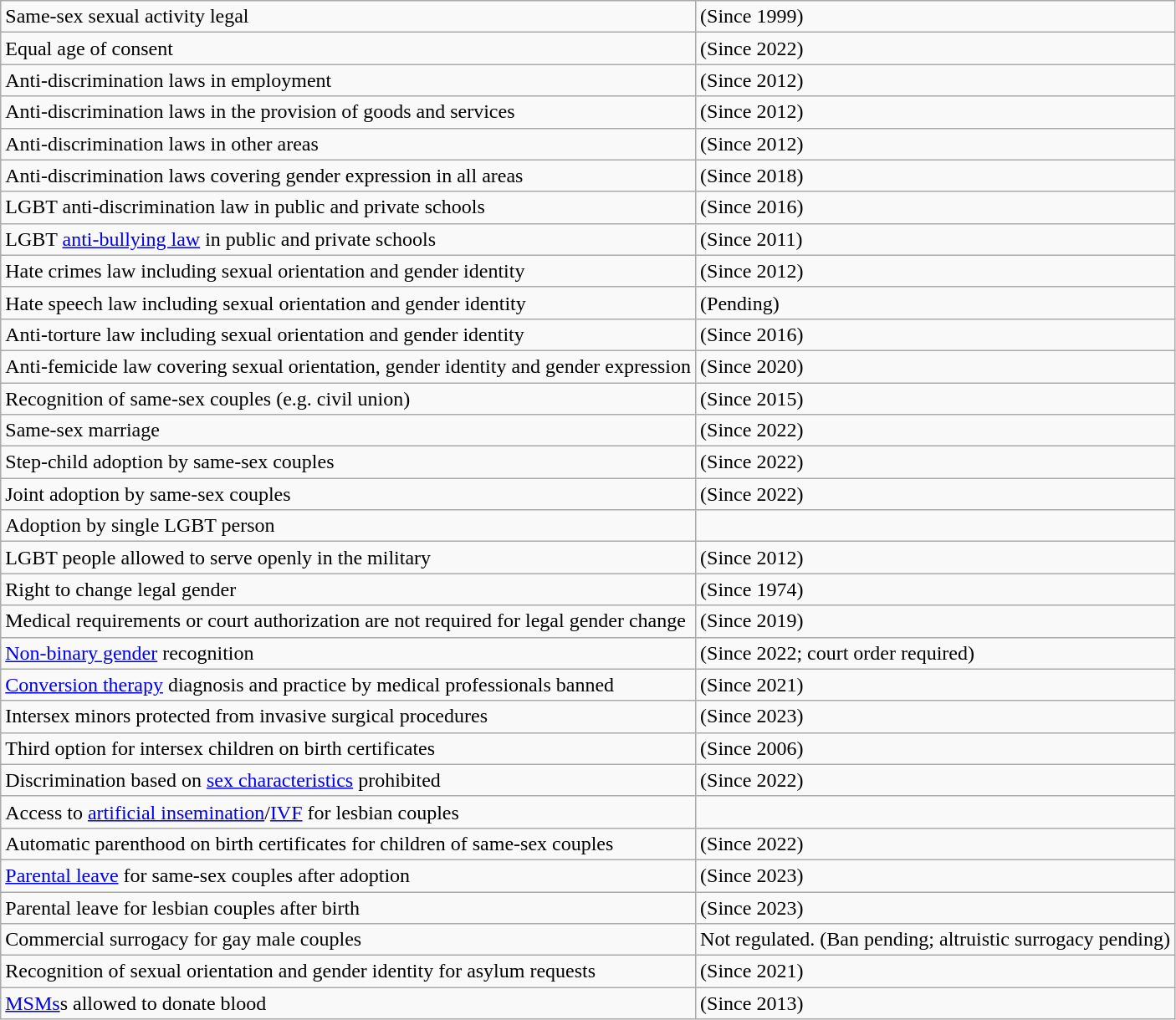<table class="wikitable">
<tr>
<td>Same-sex sexual activity legal</td>
<td> (Since 1999)</td>
</tr>
<tr>
<td>Equal age of consent</td>
<td> (Since 2022)</td>
</tr>
<tr>
<td>Anti-discrimination laws in employment</td>
<td> (Since 2012)</td>
</tr>
<tr>
<td>Anti-discrimination laws in the provision of goods and services</td>
<td> (Since 2012)</td>
</tr>
<tr>
<td>Anti-discrimination laws in other areas</td>
<td> (Since 2012)</td>
</tr>
<tr>
<td>Anti-discrimination laws covering gender expression in all areas</td>
<td> (Since 2018)</td>
</tr>
<tr>
<td>LGBT anti-discrimination law in public and private schools</td>
<td>  (Since 2016)</td>
</tr>
<tr>
<td>LGBT <a href='#'>anti-bullying law</a> in public and private schools</td>
<td> (Since 2011)</td>
</tr>
<tr>
<td>Hate crimes law including sexual orientation and gender identity</td>
<td> (Since 2012)</td>
</tr>
<tr>
<td>Hate speech law including sexual orientation and gender identity</td>
<td> (Pending)</td>
</tr>
<tr>
<td>Anti-torture law including sexual orientation and gender identity</td>
<td> (Since 2016)</td>
</tr>
<tr>
<td>Anti-femicide law covering sexual orientation, gender identity and gender expression</td>
<td> (Since 2020)</td>
</tr>
<tr>
<td>Recognition of same-sex couples (e.g. civil union)</td>
<td> (Since 2015)</td>
</tr>
<tr>
<td>Same-sex marriage</td>
<td> (Since 2022)</td>
</tr>
<tr>
<td>Step-child adoption by same-sex couples</td>
<td> (Since 2022)</td>
</tr>
<tr>
<td>Joint adoption by same-sex couples</td>
<td> (Since 2022)</td>
</tr>
<tr>
<td>Adoption by single LGBT person</td>
<td></td>
</tr>
<tr>
<td>LGBT people allowed to serve openly in the military</td>
<td> (Since 2012)</td>
</tr>
<tr>
<td>Right to change legal gender</td>
<td> (Since 1974)</td>
</tr>
<tr>
<td>Medical requirements or court authorization are not required for legal gender change</td>
<td> (Since 2019)</td>
</tr>
<tr>
<td><a href='#'>Non-binary gender</a> recognition</td>
<td> (Since 2022; court order required)</td>
</tr>
<tr>
<td><a href='#'>Conversion therapy</a> diagnosis and practice by medical professionals banned</td>
<td> (Since 2021)</td>
</tr>
<tr>
<td>Intersex minors protected from invasive surgical procedures</td>
<td> (Since 2023)</td>
</tr>
<tr>
<td>Third option for intersex children on birth certificates</td>
<td> (Since 2006)</td>
</tr>
<tr>
<td>Discrimination based on <a href='#'>sex characteristics</a> prohibited</td>
<td> (Since 2022)</td>
</tr>
<tr>
<td>Access to <a href='#'>artificial insemination</a>/<a href='#'>IVF</a> for lesbian couples</td>
<td></td>
</tr>
<tr>
<td>Automatic parenthood on birth certificates for children of same-sex couples</td>
<td> (Since 2022)</td>
</tr>
<tr>
<td><a href='#'>Parental leave</a> for same-sex couples after adoption</td>
<td> (Since 2023)</td>
</tr>
<tr>
<td>Parental leave for lesbian couples after birth</td>
<td> (Since 2023)</td>
</tr>
<tr>
<td>Commercial surrogacy for gay male couples</td>
<td>Not regulated. (Ban pending; altruistic surrogacy pending)</td>
</tr>
<tr>
<td>Recognition of sexual orientation and gender identity for asylum requests</td>
<td> (Since 2021)</td>
</tr>
<tr>
<td><a href='#'>MSMs</a>s allowed to donate blood</td>
<td> (Since 2013)</td>
</tr>
</table>
